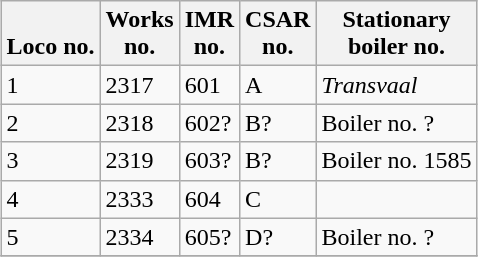<table class="wikitable collapsible collapsed sortable" style="margin:0.5em auto; font-size:100%;">
<tr>
<th><br>Loco no.</th>
<th>Works<br>no.</th>
<th>IMR<br>no.</th>
<th>CSAR<br>no.</th>
<th>Stationary<br>boiler no.</th>
</tr>
<tr>
<td>1</td>
<td>2317</td>
<td>601</td>
<td>A</td>
<td><em>Transvaal</em></td>
</tr>
<tr>
<td>2</td>
<td>2318</td>
<td>602?</td>
<td>B?</td>
<td>Boiler no. ?</td>
</tr>
<tr>
<td>3</td>
<td>2319</td>
<td>603?</td>
<td>B?</td>
<td>Boiler no. 1585</td>
</tr>
<tr>
<td>4</td>
<td>2333</td>
<td>604</td>
<td>C</td>
<td></td>
</tr>
<tr>
<td>5</td>
<td>2334</td>
<td>605?</td>
<td>D?</td>
<td>Boiler no. ?</td>
</tr>
<tr>
</tr>
</table>
